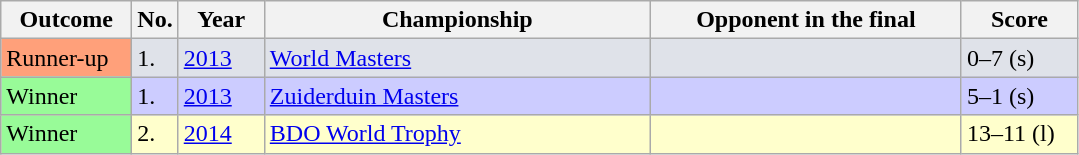<table class="sortable wikitable">
<tr>
<th style="width:80px;">Outcome</th>
<th style="width:20px;">No.</th>
<th style="width:50px;">Year</th>
<th style="width:250px;">Championship</th>
<th style="width:200px;">Opponent in the final</th>
<th style="width:70px;">Score</th>
</tr>
<tr style="background:#dfe2e9;">
<td style="background:#ffa07a;">Runner-up</td>
<td>1.</td>
<td><a href='#'>2013</a></td>
<td><a href='#'>World Masters</a></td>
<td> </td>
<td>0–7 (s)</td>
</tr>
<tr style="background:#ccf;">
<td style="background:#98FB98">Winner</td>
<td>1.</td>
<td><a href='#'>2013</a></td>
<td><a href='#'>Zuiderduin Masters</a></td>
<td> </td>
<td>5–1 (s)</td>
</tr>
<tr style="background:#ffc;">
<td style="background:#98FB98">Winner</td>
<td>2.</td>
<td><a href='#'>2014</a></td>
<td><a href='#'>BDO World Trophy</a></td>
<td> </td>
<td>13–11 (l)</td>
</tr>
</table>
